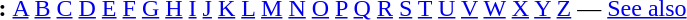<table id="toc" border="0">
<tr>
<th>:</th>
<td><a href='#'>A</a> <a href='#'>B</a> <a href='#'>C</a> <a href='#'>D</a> <a href='#'>E</a> <a href='#'>F</a> <a href='#'>G</a> <a href='#'>H</a> <a href='#'>I</a> <a href='#'>J</a> <a href='#'>K</a> <a href='#'>L</a> <a href='#'>M</a> <a href='#'>N</a> <a href='#'>O</a> <a href='#'>P</a> <a href='#'>Q</a> <a href='#'>R</a> <a href='#'>S</a> <a href='#'>T</a> <a href='#'>U</a> <a href='#'>V</a> <a href='#'>W</a> <a href='#'>X</a> <a href='#'>Y</a>  <a href='#'>Z</a> — <a href='#'>See also</a></td>
</tr>
</table>
